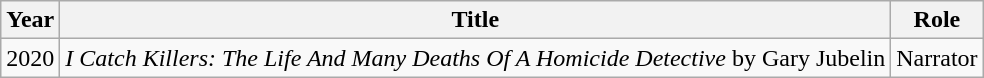<table class="wikitable sortable">
<tr>
<th>Year</th>
<th>Title</th>
<th>Role</th>
</tr>
<tr>
<td>2020</td>
<td><em>I Catch Killers: The Life And Many Deaths Of A Homicide Detective</em> by Gary Jubelin</td>
<td>Narrator</td>
</tr>
</table>
